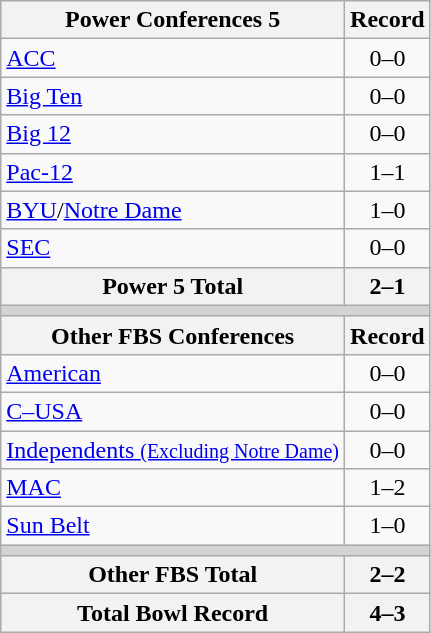<table class="wikitable">
<tr>
<th>Power Conferences 5</th>
<th>Record</th>
</tr>
<tr>
<td><a href='#'>ACC</a></td>
<td align=center>0–0</td>
</tr>
<tr>
<td><a href='#'>Big Ten</a></td>
<td align=center>0–0</td>
</tr>
<tr>
<td><a href='#'>Big 12</a></td>
<td align=center>0–0</td>
</tr>
<tr>
<td><a href='#'>Pac-12</a></td>
<td align=center>1–1</td>
</tr>
<tr>
<td><a href='#'>BYU</a>/<a href='#'>Notre Dame</a></td>
<td align=center>1–0</td>
</tr>
<tr>
<td><a href='#'>SEC</a></td>
<td align=center>0–0</td>
</tr>
<tr>
<th>Power 5 Total</th>
<th>2–1</th>
</tr>
<tr>
<th colspan="2" style="background:lightgrey;"></th>
</tr>
<tr>
<th>Other FBS Conferences</th>
<th>Record</th>
</tr>
<tr>
<td><a href='#'>American</a></td>
<td align=center>0–0</td>
</tr>
<tr>
<td><a href='#'>C–USA</a></td>
<td align=center>0–0</td>
</tr>
<tr>
<td><a href='#'>Independents <small>(Excluding Notre Dame)</small></a></td>
<td align=center>0–0</td>
</tr>
<tr>
<td><a href='#'>MAC</a></td>
<td align=center>1–2</td>
</tr>
<tr>
<td><a href='#'>Sun Belt</a></td>
<td align=center>1–0</td>
</tr>
<tr>
<th colspan="2" style="background:lightgrey;"></th>
</tr>
<tr>
<th>Other FBS Total</th>
<th>2–2</th>
</tr>
<tr>
<th>Total Bowl Record</th>
<th>4–3</th>
</tr>
</table>
